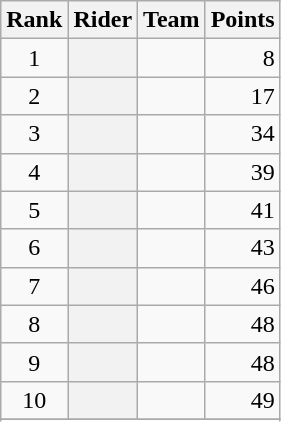<table class="wikitable plainrowheaders">
<tr>
<th scope="col">Rank</th>
<th scope="col">Rider</th>
<th scope="col">Team</th>
<th scope="col">Points</th>
</tr>
<tr>
<td style="text-align:center;">1</td>
<th scope="row"> </th>
<td></td>
<td style="text-align:right;">8</td>
</tr>
<tr>
<td style="text-align:center;">2</td>
<th scope="row"></th>
<td></td>
<td style="text-align:right;">17</td>
</tr>
<tr>
<td style="text-align:center;">3</td>
<th scope="row"></th>
<td></td>
<td style="text-align:right;">34</td>
</tr>
<tr>
<td style="text-align:center;">4</td>
<th scope="row"></th>
<td></td>
<td style="text-align:right;">39</td>
</tr>
<tr>
<td style="text-align:center;">5</td>
<th scope="row"></th>
<td></td>
<td style="text-align:right;">41</td>
</tr>
<tr>
<td style="text-align:center;">6</td>
<th scope="row"> </th>
<td></td>
<td style="text-align:right;">43</td>
</tr>
<tr>
<td style="text-align:center;">7</td>
<th scope="row"></th>
<td></td>
<td style="text-align:right;">46</td>
</tr>
<tr>
<td style="text-align:center;">8</td>
<th scope="row"></th>
<td></td>
<td style="text-align:right;">48</td>
</tr>
<tr>
<td style="text-align:center;">9</td>
<th scope="row"></th>
<td></td>
<td style="text-align:right;">48</td>
</tr>
<tr>
<td style="text-align:center;">10</td>
<th scope="row"></th>
<td></td>
<td style="text-align:right;">49</td>
</tr>
<tr>
</tr>
<tr>
</tr>
</table>
